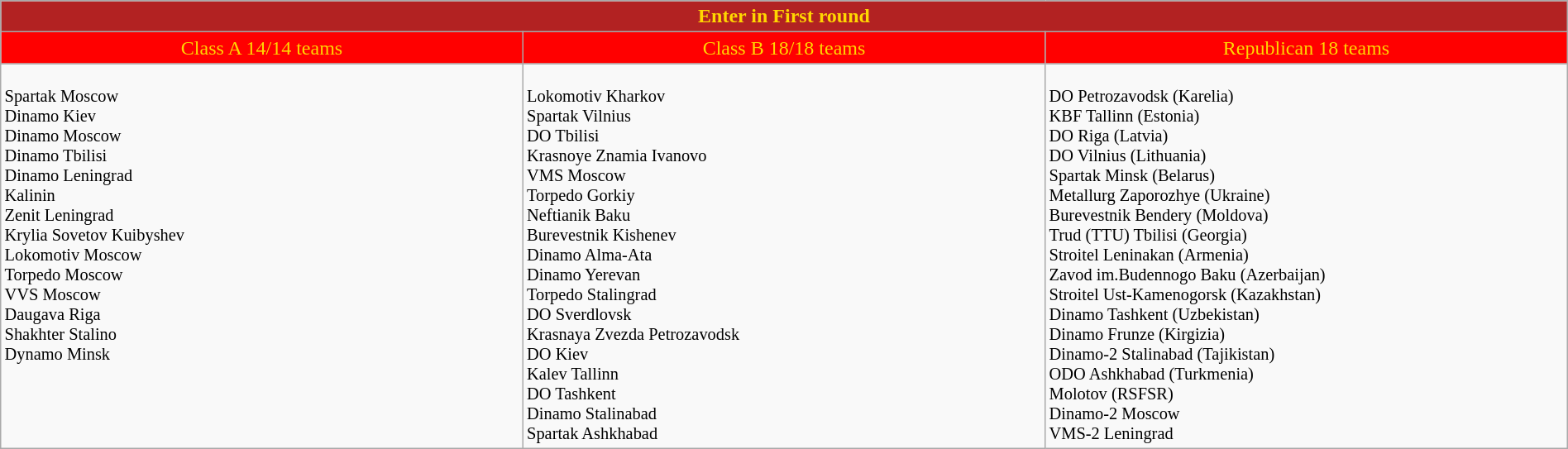<table class="wikitable" style="width:100%;">
<tr style="background:Firebrick; text-align:center;">
<td style="width:90%; color:Gold" colspan="3"><strong>Enter in First round</strong></td>
</tr>
<tr style="background:Red;">
<td style="text-align:center; width:30%; color:Gold" colspan=1>Class A 14/14 teams</td>
<td style="text-align:center; width:30%; color:Gold" colspan=1>Class B 18/18 teams</td>
<td style="text-align:center; width:30%; color:Gold" colspan=1>Republican 18 teams</td>
</tr>
<tr style="vertical-align:top; font-size:85%;">
<td rowspan=3><br> Spartak Moscow<br>
 Dinamo Kiev<br>
 Dinamo Moscow<br>
 Dinamo Tbilisi<br>
 Dinamo Leningrad<br>
 Kalinin<br>
 Zenit Leningrad<br>
 Krylia Sovetov Kuibyshev<br>
 Lokomotiv Moscow<br>
 Torpedo Moscow<br>
 VVS Moscow<br>
 Daugava Riga<br>
 Shakhter Stalino<br>
 Dynamo Minsk<br></td>
<td><br> Lokomotiv Kharkov<br>
 Spartak Vilnius<br>
 DO Tbilisi<br>
 Krasnoye Znamia Ivanovo<br>
 VMS Moscow<br>
 Torpedo Gorkiy<br>
 Neftianik Baku<br>
 Burevestnik Kishenev<br>
 Dinamo Alma-Ata<br>
 Dinamo Yerevan<br>
 Torpedo Stalingrad<br>
 DO Sverdlovsk<br>
 Krasnaya Zvezda Petrozavodsk<br>
 DO Kiev<br>
 Kalev Tallinn<br>
 DO Tashkent<br>
 Dinamo Stalinabad<br>
 Spartak Ashkhabad<br></td>
<td><br> DO Petrozavodsk (Karelia)<br>
 KBF Tallinn (Estonia)<br>
 DO Riga (Latvia)<br>
 DO Vilnius (Lithuania)<br>
 Spartak Minsk (Belarus)<br>
 Metallurg Zaporozhye (Ukraine)<br>
 Burevestnik Bendery (Moldova)<br>
 Trud (TTU) Tbilisi (Georgia)<br>
 Stroitel Leninakan (Armenia)<br>
 Zavod im.Budennogo Baku (Azerbaijan)<br>
 Stroitel Ust-Kamenogorsk (Kazakhstan)<br>
 Dinamo Tashkent (Uzbekistan)<br>
 Dinamo Frunze (Kirgizia)<br>
 Dinamo-2 Stalinabad (Tajikistan)<br>
 ODO Ashkhabad (Turkmenia)<br>
 Molotov (RSFSR)<br>
 Dinamo-2 Moscow<br>
 VMS-2 Leningrad<br></td>
</tr>
</table>
